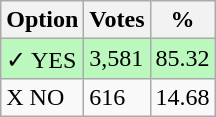<table class="wikitable">
<tr>
<th>Option</th>
<th>Votes</th>
<th>%</th>
</tr>
<tr>
<td style=background:#bbf8be>✓ YES</td>
<td style=background:#bbf8be>3,581</td>
<td style=background:#bbf8be>85.32</td>
</tr>
<tr>
<td>X NO</td>
<td>616</td>
<td>14.68</td>
</tr>
</table>
